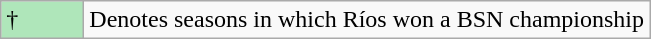<table class="wikitable">
<tr>
<td style="background:#afe6ba; width:3em;">†</td>
<td>Denotes seasons in which Ríos won a BSN championship</td>
</tr>
</table>
